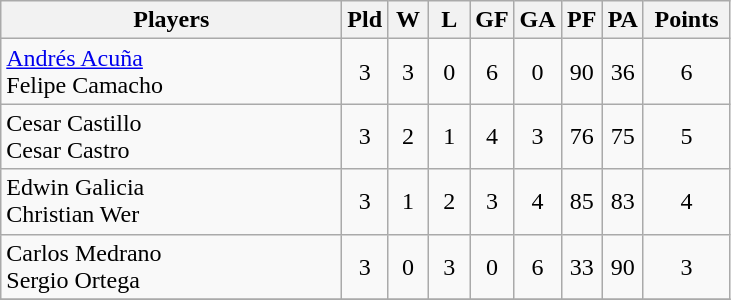<table class=wikitable style="text-align:center">
<tr>
<th width=220>Players</th>
<th width=20>Pld</th>
<th width=20>W</th>
<th width=20>L</th>
<th width=20>GF</th>
<th width=20>GA</th>
<th width=20>PF</th>
<th width=20>PA</th>
<th width=50>Points</th>
</tr>
<tr>
<td align=left> <a href='#'>Andrés Acuña</a><br> Felipe Camacho</td>
<td>3</td>
<td>3</td>
<td>0</td>
<td>6</td>
<td>0</td>
<td>90</td>
<td>36</td>
<td>6</td>
</tr>
<tr>
<td align=left> Cesar Castillo<br> Cesar Castro</td>
<td>3</td>
<td>2</td>
<td>1</td>
<td>4</td>
<td>3</td>
<td>76</td>
<td>75</td>
<td>5</td>
</tr>
<tr>
<td align=left> Edwin Galicia<br> Christian Wer</td>
<td>3</td>
<td>1</td>
<td>2</td>
<td>3</td>
<td>4</td>
<td>85</td>
<td>83</td>
<td>4</td>
</tr>
<tr>
<td align=left> Carlos Medrano<br> Sergio Ortega</td>
<td>3</td>
<td>0</td>
<td>3</td>
<td>0</td>
<td>6</td>
<td>33</td>
<td>90</td>
<td>3</td>
</tr>
<tr>
</tr>
</table>
